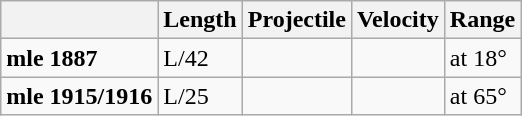<table class="wikitable">
<tr>
<th></th>
<th>Length</th>
<th>Projectile</th>
<th>Velocity</th>
<th>Range</th>
</tr>
<tr>
<td><strong>mle 1887</strong></td>
<td> L/42</td>
<td></td>
<td></td>
<td> at 18°</td>
</tr>
<tr>
<td><strong>mle 1915/1916</strong></td>
<td> L/25</td>
<td></td>
<td></td>
<td> at 65°</td>
</tr>
</table>
